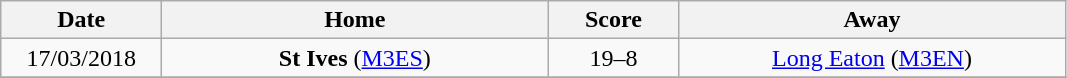<table class="wikitable" style="text-align: center">
<tr>
<th width=100>Date</th>
<th width=250>Home</th>
<th width=80>Score</th>
<th width=250>Away</th>
</tr>
<tr>
<td>17/03/2018</td>
<td><strong>St Ives</strong> (<a href='#'>M3ES</a>)</td>
<td>19–8</td>
<td><a href='#'>Long Eaton</a> (<a href='#'>M3EN</a>)</td>
</tr>
<tr>
</tr>
</table>
